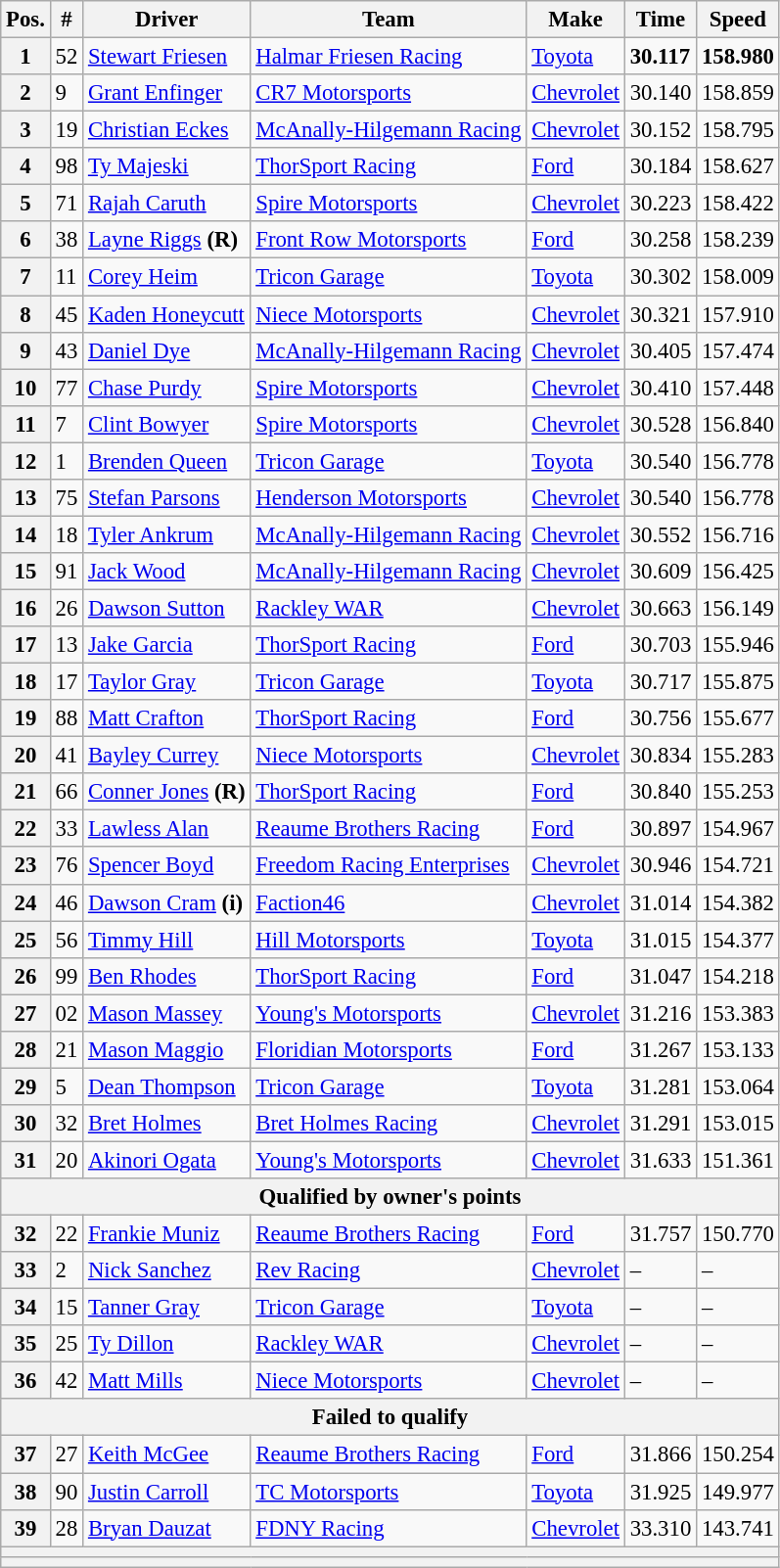<table class="wikitable" style="font-size:95%">
<tr>
<th>Pos.</th>
<th>#</th>
<th>Driver</th>
<th>Team</th>
<th>Make</th>
<th>Time</th>
<th>Speed</th>
</tr>
<tr>
<th>1</th>
<td>52</td>
<td><a href='#'>Stewart Friesen</a></td>
<td><a href='#'>Halmar Friesen Racing</a></td>
<td><a href='#'>Toyota</a></td>
<td><strong>30.117</strong></td>
<td><strong>158.980</strong></td>
</tr>
<tr>
<th>2</th>
<td>9</td>
<td><a href='#'>Grant Enfinger</a></td>
<td><a href='#'>CR7 Motorsports</a></td>
<td><a href='#'>Chevrolet</a></td>
<td>30.140</td>
<td>158.859</td>
</tr>
<tr>
<th>3</th>
<td>19</td>
<td><a href='#'>Christian Eckes</a></td>
<td><a href='#'>McAnally-Hilgemann Racing</a></td>
<td><a href='#'>Chevrolet</a></td>
<td>30.152</td>
<td>158.795</td>
</tr>
<tr>
<th>4</th>
<td>98</td>
<td><a href='#'>Ty Majeski</a></td>
<td><a href='#'>ThorSport Racing</a></td>
<td><a href='#'>Ford</a></td>
<td>30.184</td>
<td>158.627</td>
</tr>
<tr>
<th>5</th>
<td>71</td>
<td><a href='#'>Rajah Caruth</a></td>
<td><a href='#'>Spire Motorsports</a></td>
<td><a href='#'>Chevrolet</a></td>
<td>30.223</td>
<td>158.422</td>
</tr>
<tr>
<th>6</th>
<td>38</td>
<td><a href='#'>Layne Riggs</a> <strong>(R)</strong></td>
<td><a href='#'>Front Row Motorsports</a></td>
<td><a href='#'>Ford</a></td>
<td>30.258</td>
<td>158.239</td>
</tr>
<tr>
<th>7</th>
<td>11</td>
<td><a href='#'>Corey Heim</a></td>
<td><a href='#'>Tricon Garage</a></td>
<td><a href='#'>Toyota</a></td>
<td>30.302</td>
<td>158.009</td>
</tr>
<tr>
<th>8</th>
<td>45</td>
<td><a href='#'>Kaden Honeycutt</a></td>
<td><a href='#'>Niece Motorsports</a></td>
<td><a href='#'>Chevrolet</a></td>
<td>30.321</td>
<td>157.910</td>
</tr>
<tr>
<th>9</th>
<td>43</td>
<td><a href='#'>Daniel Dye</a></td>
<td><a href='#'>McAnally-Hilgemann Racing</a></td>
<td><a href='#'>Chevrolet</a></td>
<td>30.405</td>
<td>157.474</td>
</tr>
<tr>
<th>10</th>
<td>77</td>
<td><a href='#'>Chase Purdy</a></td>
<td><a href='#'>Spire Motorsports</a></td>
<td><a href='#'>Chevrolet</a></td>
<td>30.410</td>
<td>157.448</td>
</tr>
<tr>
<th>11</th>
<td>7</td>
<td><a href='#'>Clint Bowyer</a></td>
<td><a href='#'>Spire Motorsports</a></td>
<td><a href='#'>Chevrolet</a></td>
<td>30.528</td>
<td>156.840</td>
</tr>
<tr>
<th>12</th>
<td>1</td>
<td><a href='#'>Brenden Queen</a></td>
<td><a href='#'>Tricon Garage</a></td>
<td><a href='#'>Toyota</a></td>
<td>30.540</td>
<td>156.778</td>
</tr>
<tr>
<th>13</th>
<td>75</td>
<td><a href='#'>Stefan Parsons</a></td>
<td><a href='#'>Henderson Motorsports</a></td>
<td><a href='#'>Chevrolet</a></td>
<td>30.540</td>
<td>156.778</td>
</tr>
<tr>
<th>14</th>
<td>18</td>
<td><a href='#'>Tyler Ankrum</a></td>
<td><a href='#'>McAnally-Hilgemann Racing</a></td>
<td><a href='#'>Chevrolet</a></td>
<td>30.552</td>
<td>156.716</td>
</tr>
<tr>
<th>15</th>
<td>91</td>
<td><a href='#'>Jack Wood</a></td>
<td><a href='#'>McAnally-Hilgemann Racing</a></td>
<td><a href='#'>Chevrolet</a></td>
<td>30.609</td>
<td>156.425</td>
</tr>
<tr>
<th>16</th>
<td>26</td>
<td><a href='#'>Dawson Sutton</a></td>
<td><a href='#'>Rackley WAR</a></td>
<td><a href='#'>Chevrolet</a></td>
<td>30.663</td>
<td>156.149</td>
</tr>
<tr>
<th>17</th>
<td>13</td>
<td><a href='#'>Jake Garcia</a></td>
<td><a href='#'>ThorSport Racing</a></td>
<td><a href='#'>Ford</a></td>
<td>30.703</td>
<td>155.946</td>
</tr>
<tr>
<th>18</th>
<td>17</td>
<td><a href='#'>Taylor Gray</a></td>
<td><a href='#'>Tricon Garage</a></td>
<td><a href='#'>Toyota</a></td>
<td>30.717</td>
<td>155.875</td>
</tr>
<tr>
<th>19</th>
<td>88</td>
<td><a href='#'>Matt Crafton</a></td>
<td><a href='#'>ThorSport Racing</a></td>
<td><a href='#'>Ford</a></td>
<td>30.756</td>
<td>155.677</td>
</tr>
<tr>
<th>20</th>
<td>41</td>
<td><a href='#'>Bayley Currey</a></td>
<td><a href='#'>Niece Motorsports</a></td>
<td><a href='#'>Chevrolet</a></td>
<td>30.834</td>
<td>155.283</td>
</tr>
<tr>
<th>21</th>
<td>66</td>
<td><a href='#'>Conner Jones</a> <strong>(R)</strong></td>
<td><a href='#'>ThorSport Racing</a></td>
<td><a href='#'>Ford</a></td>
<td>30.840</td>
<td>155.253</td>
</tr>
<tr>
<th>22</th>
<td>33</td>
<td><a href='#'>Lawless Alan</a></td>
<td><a href='#'>Reaume Brothers Racing</a></td>
<td><a href='#'>Ford</a></td>
<td>30.897</td>
<td>154.967</td>
</tr>
<tr>
<th>23</th>
<td>76</td>
<td><a href='#'>Spencer Boyd</a></td>
<td><a href='#'>Freedom Racing Enterprises</a></td>
<td><a href='#'>Chevrolet</a></td>
<td>30.946</td>
<td>154.721</td>
</tr>
<tr>
<th>24</th>
<td>46</td>
<td><a href='#'>Dawson Cram</a> <strong>(i)</strong></td>
<td><a href='#'>Faction46</a></td>
<td><a href='#'>Chevrolet</a></td>
<td>31.014</td>
<td>154.382</td>
</tr>
<tr>
<th>25</th>
<td>56</td>
<td><a href='#'>Timmy Hill</a></td>
<td><a href='#'>Hill Motorsports</a></td>
<td><a href='#'>Toyota</a></td>
<td>31.015</td>
<td>154.377</td>
</tr>
<tr>
<th>26</th>
<td>99</td>
<td><a href='#'>Ben Rhodes</a></td>
<td><a href='#'>ThorSport Racing</a></td>
<td><a href='#'>Ford</a></td>
<td>31.047</td>
<td>154.218</td>
</tr>
<tr>
<th>27</th>
<td>02</td>
<td><a href='#'>Mason Massey</a></td>
<td><a href='#'>Young's Motorsports</a></td>
<td><a href='#'>Chevrolet</a></td>
<td>31.216</td>
<td>153.383</td>
</tr>
<tr>
<th>28</th>
<td>21</td>
<td><a href='#'>Mason Maggio</a></td>
<td><a href='#'>Floridian Motorsports</a></td>
<td><a href='#'>Ford</a></td>
<td>31.267</td>
<td>153.133</td>
</tr>
<tr>
<th>29</th>
<td>5</td>
<td><a href='#'>Dean Thompson</a></td>
<td><a href='#'>Tricon Garage</a></td>
<td><a href='#'>Toyota</a></td>
<td>31.281</td>
<td>153.064</td>
</tr>
<tr>
<th>30</th>
<td>32</td>
<td><a href='#'>Bret Holmes</a></td>
<td><a href='#'>Bret Holmes Racing</a></td>
<td><a href='#'>Chevrolet</a></td>
<td>31.291</td>
<td>153.015</td>
</tr>
<tr>
<th>31</th>
<td>20</td>
<td><a href='#'>Akinori Ogata</a></td>
<td><a href='#'>Young's Motorsports</a></td>
<td><a href='#'>Chevrolet</a></td>
<td>31.633</td>
<td>151.361</td>
</tr>
<tr>
<th colspan="7">Qualified by owner's points</th>
</tr>
<tr>
<th>32</th>
<td>22</td>
<td><a href='#'>Frankie Muniz</a></td>
<td><a href='#'>Reaume Brothers Racing</a></td>
<td><a href='#'>Ford</a></td>
<td>31.757</td>
<td>150.770</td>
</tr>
<tr>
<th>33</th>
<td>2</td>
<td><a href='#'>Nick Sanchez</a></td>
<td><a href='#'>Rev Racing</a></td>
<td><a href='#'>Chevrolet</a></td>
<td>–</td>
<td>–</td>
</tr>
<tr>
<th>34</th>
<td>15</td>
<td><a href='#'>Tanner Gray</a></td>
<td><a href='#'>Tricon Garage</a></td>
<td><a href='#'>Toyota</a></td>
<td>–</td>
<td>–</td>
</tr>
<tr>
<th>35</th>
<td>25</td>
<td><a href='#'>Ty Dillon</a></td>
<td><a href='#'>Rackley WAR</a></td>
<td><a href='#'>Chevrolet</a></td>
<td>–</td>
<td>–</td>
</tr>
<tr>
<th>36</th>
<td>42</td>
<td><a href='#'>Matt Mills</a></td>
<td><a href='#'>Niece Motorsports</a></td>
<td><a href='#'>Chevrolet</a></td>
<td>–</td>
<td>–</td>
</tr>
<tr>
<th colspan="7">Failed to qualify</th>
</tr>
<tr>
<th>37</th>
<td>27</td>
<td><a href='#'>Keith McGee</a></td>
<td><a href='#'>Reaume Brothers Racing</a></td>
<td><a href='#'>Ford</a></td>
<td>31.866</td>
<td>150.254</td>
</tr>
<tr>
<th>38</th>
<td>90</td>
<td><a href='#'>Justin Carroll</a></td>
<td><a href='#'>TC Motorsports</a></td>
<td><a href='#'>Toyota</a></td>
<td>31.925</td>
<td>149.977</td>
</tr>
<tr>
<th>39</th>
<td>28</td>
<td><a href='#'>Bryan Dauzat</a></td>
<td><a href='#'>FDNY Racing</a></td>
<td><a href='#'>Chevrolet</a></td>
<td>33.310</td>
<td>143.741</td>
</tr>
<tr>
<th colspan="7"></th>
</tr>
<tr>
<th colspan="7"></th>
</tr>
</table>
